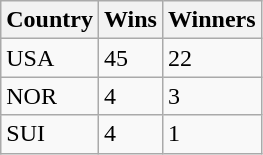<table class="wikitable">
<tr>
<th>Country</th>
<th>Wins</th>
<th>Winners</th>
</tr>
<tr>
<td> USA</td>
<td>45</td>
<td>22</td>
</tr>
<tr>
<td> NOR</td>
<td>4</td>
<td>3</td>
</tr>
<tr>
<td> SUI</td>
<td>4</td>
<td>1</td>
</tr>
</table>
